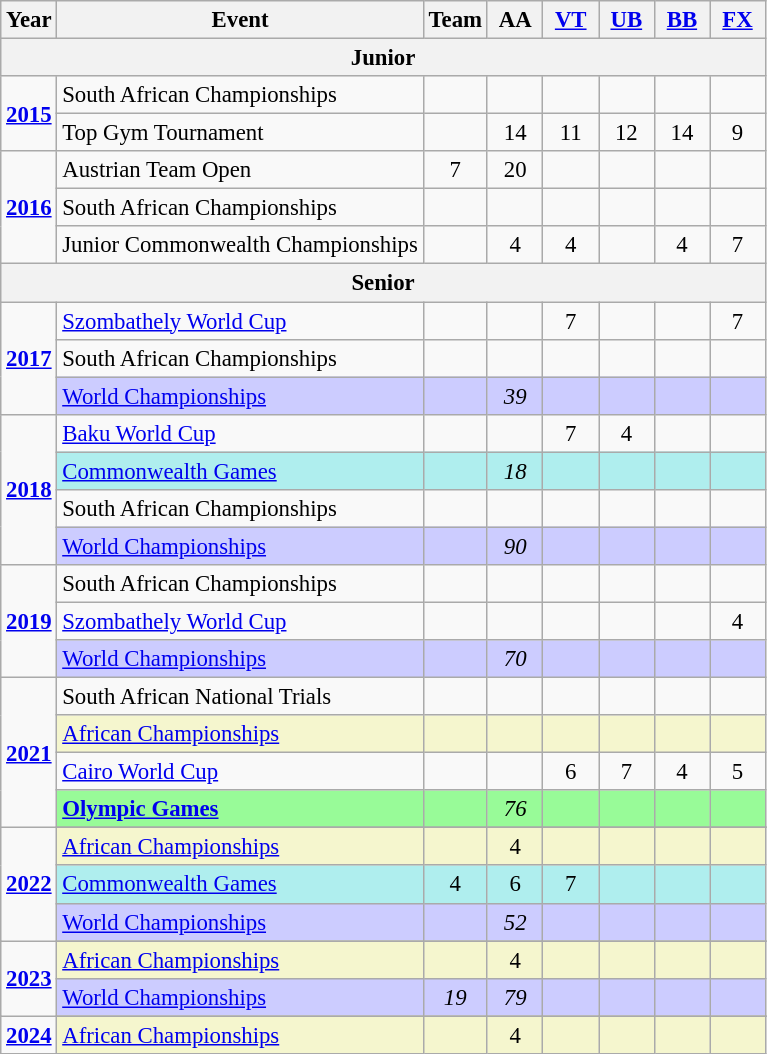<table class="wikitable" style="text-align:center; font-size:95%;">
<tr>
<th align="center">Year</th>
<th align="center">Event</th>
<th style="width:30px;">Team</th>
<th style="width:30px;">AA</th>
<th style="width:30px;"><a href='#'>VT</a></th>
<th style="width:30px;"><a href='#'>UB</a></th>
<th style="width:30px;"><a href='#'>BB</a></th>
<th style="width:30px;"><a href='#'>FX</a></th>
</tr>
<tr>
<th colspan="8" text-align: center;"><strong>Junior</strong></th>
</tr>
<tr>
<td rowspan="2"><strong><a href='#'>2015</a></strong></td>
<td align=left>South African Championships</td>
<td></td>
<td></td>
<td></td>
<td></td>
<td></td>
<td></td>
</tr>
<tr>
<td align=left>Top Gym Tournament</td>
<td></td>
<td>14</td>
<td>11</td>
<td>12</td>
<td>14</td>
<td>9</td>
</tr>
<tr>
<td rowspan="3"><strong><a href='#'>2016</a></strong></td>
<td align=left>Austrian Team Open</td>
<td>7</td>
<td>20</td>
<td></td>
<td></td>
<td></td>
<td></td>
</tr>
<tr>
<td align=left>South African Championships</td>
<td></td>
<td></td>
<td></td>
<td></td>
<td></td>
<td></td>
</tr>
<tr>
<td align=left>Junior Commonwealth Championships</td>
<td></td>
<td>4</td>
<td>4</td>
<td></td>
<td>4</td>
<td>7</td>
</tr>
<tr>
<th colspan="8" text-align: center;"><strong>Senior</strong></th>
</tr>
<tr>
<td rowspan="3"><strong><a href='#'>2017</a></strong></td>
<td align=left><a href='#'>Szombathely World Cup</a></td>
<td></td>
<td></td>
<td>7</td>
<td></td>
<td></td>
<td>7</td>
</tr>
<tr>
<td align=left>South African Championships</td>
<td></td>
<td></td>
<td></td>
<td></td>
<td></td>
<td></td>
</tr>
<tr style="background:#ccf;">
<td align=left><a href='#'>World Championships</a></td>
<td></td>
<td><em>39</em></td>
<td></td>
<td></td>
<td></td>
<td></td>
</tr>
<tr>
<td rowspan="4"><strong><a href='#'>2018</a></strong></td>
<td align=left><a href='#'>Baku World Cup</a></td>
<td></td>
<td></td>
<td>7</td>
<td>4</td>
<td></td>
<td></td>
</tr>
<tr bgcolor="#afeeee">
<td align=left><a href='#'>Commonwealth Games</a></td>
<td></td>
<td><em>18</em></td>
<td></td>
<td></td>
<td></td>
<td></td>
</tr>
<tr>
<td align=left>South African Championships</td>
<td></td>
<td></td>
<td></td>
<td></td>
<td></td>
<td></td>
</tr>
<tr style="background:#ccf;">
<td align=left><a href='#'>World Championships</a></td>
<td></td>
<td><em>90</em></td>
<td></td>
<td></td>
<td></td>
<td></td>
</tr>
<tr>
<td rowspan="3"><strong><a href='#'>2019</a></strong></td>
<td align=left>South African Championships</td>
<td></td>
<td></td>
<td></td>
<td></td>
<td></td>
<td></td>
</tr>
<tr>
<td align=left><a href='#'>Szombathely World Cup</a></td>
<td></td>
<td></td>
<td></td>
<td></td>
<td></td>
<td>4</td>
</tr>
<tr style="background:#ccf;">
<td align=left><a href='#'>World Championships</a></td>
<td></td>
<td><em>70</em></td>
<td></td>
<td></td>
<td></td>
<td></td>
</tr>
<tr>
<td rowspan="4"><strong><a href='#'>2021</a></strong></td>
<td align=left>South African National Trials</td>
<td></td>
<td></td>
<td></td>
<td></td>
<td></td>
<td></td>
</tr>
<tr bgcolor="#f5f6ce">
<td align=left><a href='#'>African Championships</a></td>
<td></td>
<td></td>
<td></td>
<td></td>
<td></td>
<td></td>
</tr>
<tr>
<td align=left><a href='#'>Cairo World Cup</a></td>
<td></td>
<td></td>
<td>6</td>
<td>7</td>
<td>4</td>
<td>5</td>
</tr>
<tr bgcolor=98FB98>
<td align=left><strong><a href='#'>Olympic Games</a></strong></td>
<td></td>
<td><em>76</em></td>
<td></td>
<td></td>
<td></td>
<td></td>
</tr>
<tr>
<td rowspan="4"><strong><a href='#'>2022</a></strong></td>
</tr>
<tr bgcolor="#f5f6ce">
<td align=left><a href='#'>African Championships</a></td>
<td></td>
<td>4</td>
<td></td>
<td></td>
<td></td>
<td></td>
</tr>
<tr bgcolor="#afeeee">
<td align=left><a href='#'>Commonwealth Games</a></td>
<td>4</td>
<td>6</td>
<td>7</td>
<td></td>
<td></td>
<td></td>
</tr>
<tr bgcolor=#CCCCFF>
<td align=left><a href='#'>World Championships</a></td>
<td></td>
<td><em>52</em></td>
<td></td>
<td></td>
<td></td>
<td></td>
</tr>
<tr>
<td rowspan="3"><strong><a href='#'>2023</a></strong></td>
</tr>
<tr bgcolor="#f5f6ce">
<td align=left><a href='#'>African Championships</a></td>
<td></td>
<td>4</td>
<td></td>
<td></td>
<td></td>
<td></td>
</tr>
<tr bgcolor=#CCCCFF>
<td align=left><a href='#'>World Championships</a></td>
<td><em>19</em></td>
<td><em>79</em></td>
<td></td>
<td></td>
<td></td>
<td></td>
</tr>
<tr>
<td rowspan="2"><strong><a href='#'>2024</a></strong></td>
</tr>
<tr bgcolor="#f5f6ce">
<td align=left><a href='#'>African Championships</a></td>
<td></td>
<td>4</td>
<td></td>
<td></td>
<td></td>
<td></td>
</tr>
</table>
